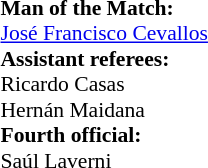<table width=50% style="font-size: 90%">
<tr>
<td><br><strong>Man of the Match:</strong>
<br> <a href='#'>José Francisco Cevallos</a><br><strong>Assistant referees:</strong>
<br> Ricardo Casas
<br> Hernán Maidana
<br><strong>Fourth official:</strong>
<br> Saúl Laverni</td>
</tr>
</table>
